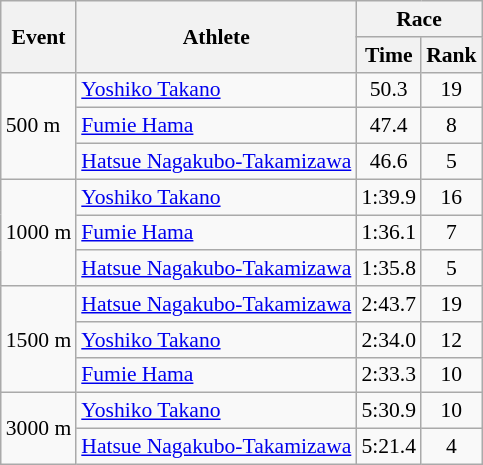<table class="wikitable" border="1" style="font-size:90%">
<tr>
<th rowspan=2>Event</th>
<th rowspan=2>Athlete</th>
<th colspan=2>Race</th>
</tr>
<tr>
<th>Time</th>
<th>Rank</th>
</tr>
<tr>
<td rowspan=3>500 m</td>
<td><a href='#'>Yoshiko Takano</a></td>
<td align=center>50.3</td>
<td align=center>19</td>
</tr>
<tr>
<td><a href='#'>Fumie Hama</a></td>
<td align=center>47.4</td>
<td align=center>8</td>
</tr>
<tr>
<td><a href='#'>Hatsue Nagakubo-Takamizawa</a></td>
<td align=center>46.6</td>
<td align=center>5</td>
</tr>
<tr>
<td rowspan=3>1000 m</td>
<td><a href='#'>Yoshiko Takano</a></td>
<td align=center>1:39.9</td>
<td align=center>16</td>
</tr>
<tr>
<td><a href='#'>Fumie Hama</a></td>
<td align=center>1:36.1</td>
<td align=center>7</td>
</tr>
<tr>
<td><a href='#'>Hatsue Nagakubo-Takamizawa</a></td>
<td align=center>1:35.8</td>
<td align=center>5</td>
</tr>
<tr>
<td rowspan=3>1500 m</td>
<td><a href='#'>Hatsue Nagakubo-Takamizawa</a></td>
<td align=center>2:43.7</td>
<td align=center>19</td>
</tr>
<tr>
<td><a href='#'>Yoshiko Takano</a></td>
<td align=center>2:34.0</td>
<td align=center>12</td>
</tr>
<tr>
<td><a href='#'>Fumie Hama</a></td>
<td align=center>2:33.3</td>
<td align=center>10</td>
</tr>
<tr>
<td rowspan=2>3000 m</td>
<td><a href='#'>Yoshiko Takano</a></td>
<td align=center>5:30.9</td>
<td align=center>10</td>
</tr>
<tr>
<td><a href='#'>Hatsue Nagakubo-Takamizawa</a></td>
<td align=center>5:21.4</td>
<td align=center>4</td>
</tr>
</table>
